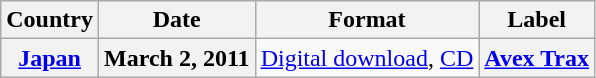<table class="wikitable plainrowheaders">
<tr>
<th scope="col">Country</th>
<th>Date</th>
<th>Format</th>
<th>Label</th>
</tr>
<tr>
<th scope="row"><a href='#'>Japan</a></th>
<th scope="row" rowspan="1">March 2, 2011</th>
<td><a href='#'>Digital download</a>, <a href='#'>CD</a></td>
<th scope="row"><a href='#'>Avex Trax</a></th>
</tr>
</table>
